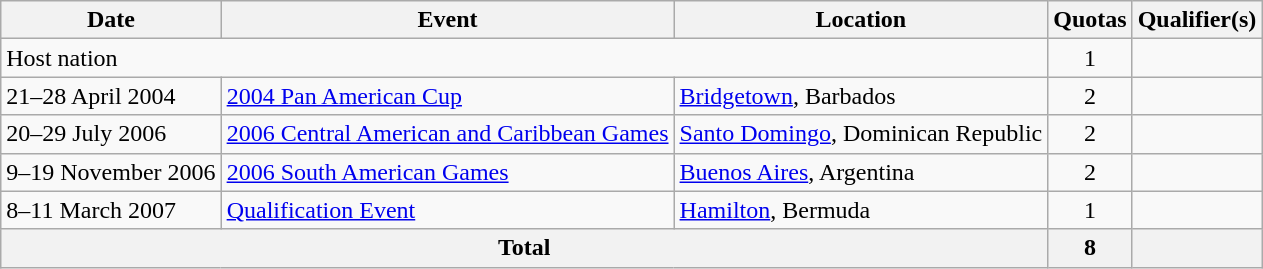<table class="wikitable">
<tr>
<th>Date</th>
<th>Event</th>
<th>Location</th>
<th>Quotas</th>
<th>Qualifier(s)</th>
</tr>
<tr>
<td colspan=3>Host nation</td>
<td align=center>1</td>
<td></td>
</tr>
<tr>
<td>21–28 April 2004</td>
<td><a href='#'>2004 Pan American Cup</a></td>
<td><a href='#'>Bridgetown</a>, Barbados</td>
<td align=center>2</td>
<td><br></td>
</tr>
<tr>
<td>20–29 July 2006</td>
<td><a href='#'>2006 Central American and Caribbean Games</a></td>
<td><a href='#'>Santo Domingo</a>, Dominican Republic</td>
<td align=center>2</td>
<td><br></td>
</tr>
<tr>
<td>9–19 November 2006</td>
<td><a href='#'>2006 South American Games</a></td>
<td><a href='#'>Buenos Aires</a>, Argentina</td>
<td align=center>2</td>
<td><br></td>
</tr>
<tr>
<td>8–11 March 2007</td>
<td><a href='#'>Qualification Event</a></td>
<td><a href='#'>Hamilton</a>, Bermuda</td>
<td align=center>1</td>
<td></td>
</tr>
<tr>
<th colspan=3>Total</th>
<th>8</th>
<th></th>
</tr>
</table>
